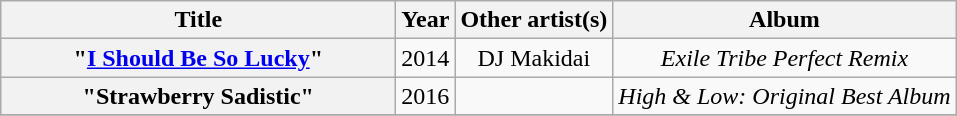<table class="wikitable plainrowheaders" style="text-align:center;">
<tr>
<th scope="col" style="width:16em;">Title</th>
<th scope="col">Year</th>
<th scope="col">Other artist(s)</th>
<th scope="col">Album</th>
</tr>
<tr>
<th scope="row">"<a href='#'>I Should Be So Lucky</a>"</th>
<td>2014</td>
<td>DJ Makidai</td>
<td><em>Exile Tribe Perfect Remix</em></td>
</tr>
<tr>
<th scope="row">"Strawberry Sadistic"</th>
<td>2016</td>
<td></td>
<td><em>High & Low: Original Best Album</em></td>
</tr>
<tr>
</tr>
</table>
